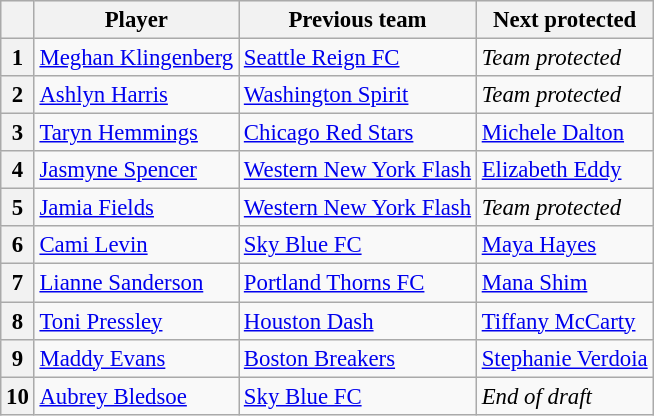<table class="wikitable sortable" style="font-size:95%;">
<tr style="background:#eee;">
<th scope="col"></th>
<th scope="col">Player</th>
<th scope="col">Previous team</th>
<th scope="col">Next protected</th>
</tr>
<tr>
<th scope="row">1</th>
<td><a href='#'>Meghan Klingenberg</a></td>
<td><a href='#'>Seattle Reign FC</a></td>
<td><em>Team protected</em></td>
</tr>
<tr>
<th scope="row">2</th>
<td><a href='#'>Ashlyn Harris</a></td>
<td><a href='#'>Washington Spirit</a></td>
<td><em>Team protected</em></td>
</tr>
<tr>
<th scope="row">3</th>
<td><a href='#'>Taryn Hemmings</a></td>
<td><a href='#'>Chicago Red Stars</a></td>
<td><a href='#'>Michele Dalton</a></td>
</tr>
<tr>
<th scope="row">4</th>
<td><a href='#'>Jasmyne Spencer</a></td>
<td><a href='#'>Western New York Flash</a></td>
<td><a href='#'>Elizabeth Eddy</a></td>
</tr>
<tr>
<th scope="row">5</th>
<td><a href='#'>Jamia Fields</a></td>
<td><a href='#'>Western New York Flash</a></td>
<td><em>Team protected</em></td>
</tr>
<tr>
<th scope="row">6</th>
<td><a href='#'>Cami Levin</a></td>
<td><a href='#'>Sky Blue FC</a></td>
<td><a href='#'>Maya Hayes</a></td>
</tr>
<tr>
<th scope="row">7</th>
<td><a href='#'>Lianne Sanderson</a></td>
<td><a href='#'>Portland Thorns FC</a></td>
<td><a href='#'>Mana Shim</a></td>
</tr>
<tr>
<th scope="row">8</th>
<td><a href='#'>Toni Pressley</a></td>
<td><a href='#'>Houston Dash</a></td>
<td><a href='#'>Tiffany McCarty</a></td>
</tr>
<tr>
<th scope="row">9</th>
<td><a href='#'>Maddy Evans</a></td>
<td><a href='#'>Boston Breakers</a></td>
<td><a href='#'>Stephanie Verdoia</a></td>
</tr>
<tr>
<th scope="row">10</th>
<td><a href='#'>Aubrey Bledsoe</a></td>
<td><a href='#'>Sky Blue FC</a></td>
<td><em>End of draft</em></td>
</tr>
</table>
